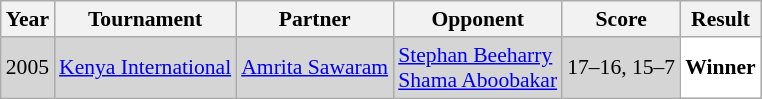<table class="sortable wikitable" style="font-size: 90%;">
<tr>
<th>Year</th>
<th>Tournament</th>
<th>Partner</th>
<th>Opponent</th>
<th>Score</th>
<th>Result</th>
</tr>
<tr style="background:#D5D5D5">
<td align="center">2005</td>
<td align="left"><a href='#'>Kenya International</a></td>
<td align="left"> <a href='#'>Amrita Sawaram</a></td>
<td align="left"> <a href='#'>Stephan Beeharry</a> <br>  <a href='#'>Shama Aboobakar</a></td>
<td align="left">17–16, 15–7</td>
<td style="text-align:left; background:white"> <strong>Winner</strong></td>
</tr>
</table>
